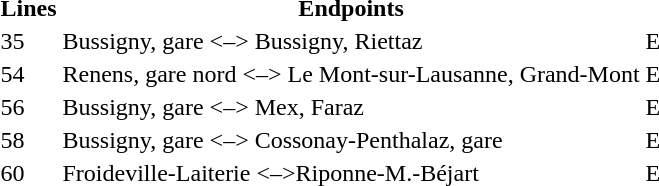<table class "wikitable">
<tr>
<th>Lines</th>
<th>Endpoints</th>
<th></th>
</tr>
<tr>
<td>35</td>
<td>Bussigny, gare <–> Bussigny, Riettaz</td>
<td>E</td>
</tr>
<tr>
<td>54</td>
<td>Renens, gare nord <–> Le Mont-sur-Lausanne, Grand-Mont</td>
<td>E</td>
</tr>
<tr>
<td>56</td>
<td>Bussigny, gare <–> Mex, Faraz</td>
<td>E</td>
</tr>
<tr>
<td>58</td>
<td>Bussigny, gare <–> Cossonay-Penthalaz, gare</td>
<td>E</td>
</tr>
<tr>
<td>60</td>
<td>Froideville-Laiterie <–>Riponne-M.-Béjart</td>
<td>E</td>
</tr>
</table>
